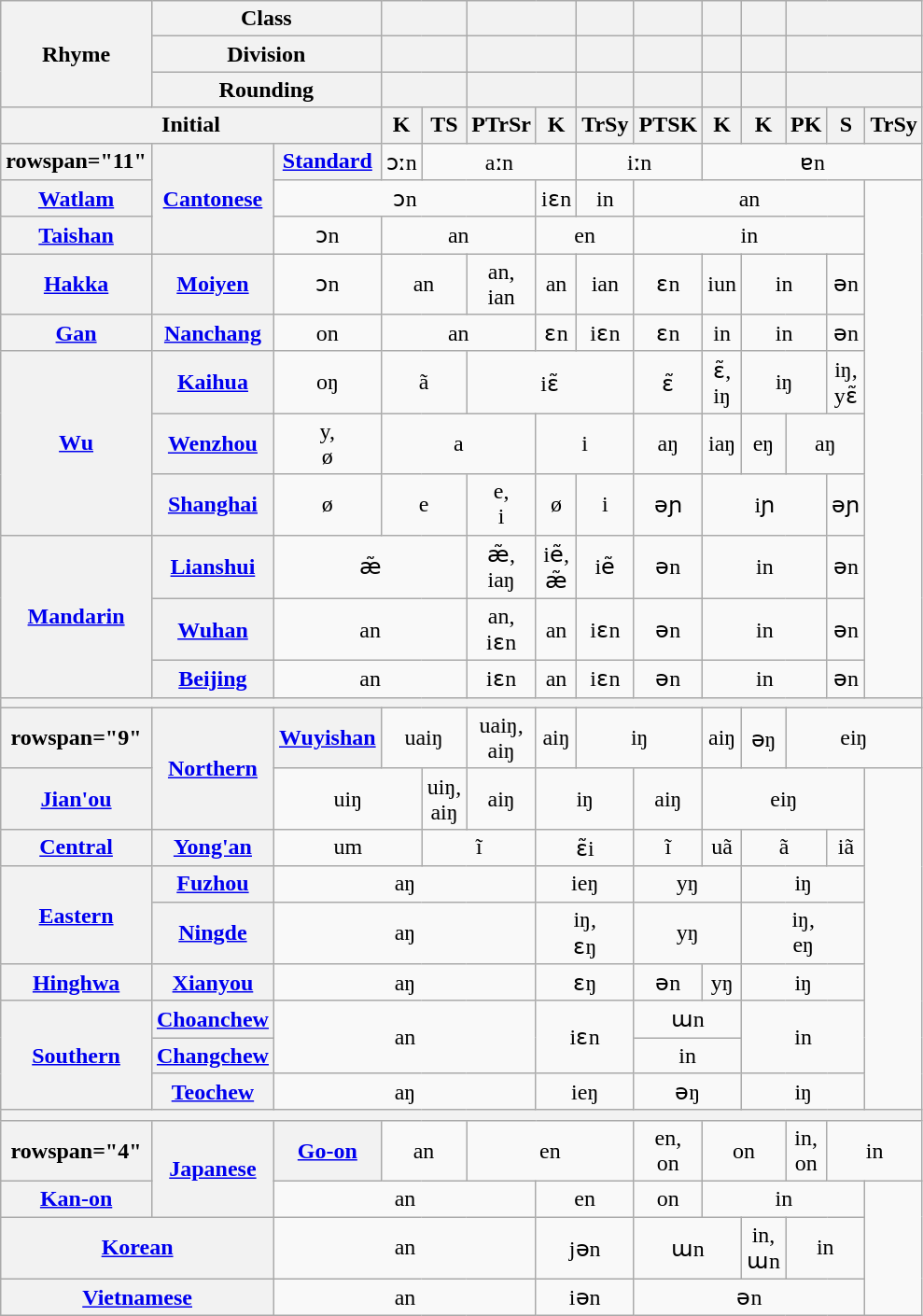<table class="wikitable" style="text-align: center;">
<tr>
<th rowspan="3">Rhyme</th>
<th colspan="2">Class</th>
<th colspan="2"></th>
<th colspan="2"></th>
<th></th>
<th></th>
<th></th>
<th></th>
<th colspan="3"></th>
</tr>
<tr>
<th colspan="2">Division</th>
<th colspan="2"></th>
<th colspan="2"></th>
<th></th>
<th></th>
<th></th>
<th></th>
<th colspan="3"></th>
</tr>
<tr>
<th colspan="2">Rounding</th>
<th colspan="2"></th>
<th colspan="2"></th>
<th></th>
<th></th>
<th></th>
<th></th>
<th colspan="3"></th>
</tr>
<tr>
<th colspan="3">Initial</th>
<th>K</th>
<th>TS</th>
<th>PTrSr</th>
<th>K</th>
<th>TrSy</th>
<th>PTSK</th>
<th>K</th>
<th>K</th>
<th>PK</th>
<th>S</th>
<th>TrSy</th>
</tr>
<tr>
<th>rowspan="11" </th>
<th rowspan="3"><a href='#'>Cantonese</a></th>
<th><a href='#'>Standard</a></th>
<td>ɔːn</td>
<td colspan="3">aːn</td>
<td colspan="2">iːn</td>
<td colspan="5">ɐn</td>
</tr>
<tr>
<th><a href='#'>Watlam</a></th>
<td colspan="4">ɔn</td>
<td>iɛn</td>
<td>in</td>
<td colspan="5">an</td>
</tr>
<tr>
<th><a href='#'>Taishan</a></th>
<td>ɔn</td>
<td colspan="3">an</td>
<td colspan="2">en</td>
<td colspan="5">in</td>
</tr>
<tr>
<th><a href='#'>Hakka</a></th>
<th><a href='#'>Moiyen</a></th>
<td>ɔn</td>
<td colspan="2">an</td>
<td>an,<br>ian</td>
<td>an</td>
<td>ian</td>
<td>ɛn</td>
<td>iun</td>
<td colspan="2">in</td>
<td>ən</td>
</tr>
<tr>
<th><a href='#'>Gan</a></th>
<th><a href='#'>Nanchang</a></th>
<td>on</td>
<td colspan="3">an</td>
<td>ɛn</td>
<td>iɛn</td>
<td>ɛn</td>
<td>in</td>
<td colspan="2">in</td>
<td>ən</td>
</tr>
<tr>
<th rowspan="3"><a href='#'>Wu</a></th>
<th><a href='#'>Kaihua</a></th>
<td>oŋ</td>
<td colspan="2">ã</td>
<td colspan="3">iɛ̃</td>
<td>ɛ̃</td>
<td>ɛ̃,<br>iŋ</td>
<td colspan="2">iŋ</td>
<td>iŋ,<br>yɛ̃</td>
</tr>
<tr>
<th><a href='#'>Wenzhou</a></th>
<td>y,<br>ø</td>
<td colspan="3">a</td>
<td colspan="2">i</td>
<td>aŋ</td>
<td>iaŋ</td>
<td>eŋ</td>
<td colspan="2">aŋ</td>
</tr>
<tr>
<th><a href='#'>Shanghai</a></th>
<td>ø</td>
<td colspan="2">e</td>
<td>e,<br>i</td>
<td>ø</td>
<td>i</td>
<td>əɲ</td>
<td colspan="3">iɲ</td>
<td>əɲ</td>
</tr>
<tr>
<th rowspan="3"><a href='#'>Mandarin</a></th>
<th><a href='#'>Lianshui</a></th>
<td colspan="3">æ̃</td>
<td>æ̃,<br>iaŋ</td>
<td>iẽ,<br>æ̃</td>
<td>iẽ</td>
<td>ən</td>
<td colspan="3">in</td>
<td>ən</td>
</tr>
<tr>
<th><a href='#'>Wuhan</a></th>
<td colspan="3">an</td>
<td>an,<br>iɛn</td>
<td>an</td>
<td>iɛn</td>
<td>ən</td>
<td colspan="3">in</td>
<td>ən</td>
</tr>
<tr>
<th><a href='#'>Beijing</a></th>
<td colspan="3">an</td>
<td>iɛn</td>
<td>an</td>
<td>iɛn</td>
<td>ən</td>
<td colspan="3">in</td>
<td>ən</td>
</tr>
<tr>
<th colspan="14"></th>
</tr>
<tr>
<th>rowspan="9" </th>
<th rowspan="2"><a href='#'>Northern</a></th>
<th><a href='#'>Wuyishan</a></th>
<td colspan="2">uaiŋ</td>
<td>uaiŋ,<br>aiŋ</td>
<td>aiŋ</td>
<td colspan="2">iŋ</td>
<td>aiŋ</td>
<td>əŋ</td>
<td colspan="3">eiŋ</td>
</tr>
<tr>
<th><a href='#'>Jian'ou</a></th>
<td colspan="2">uiŋ</td>
<td>uiŋ,<br>aiŋ</td>
<td>aiŋ</td>
<td colspan="2">iŋ</td>
<td>aiŋ</td>
<td colspan="4">eiŋ</td>
</tr>
<tr>
<th><a href='#'>Central</a></th>
<th><a href='#'>Yong'an</a></th>
<td colspan="2">um</td>
<td colspan="2">ĩ</td>
<td colspan="2">ɛ̃i</td>
<td>ĩ</td>
<td>uã</td>
<td colspan="2">ã</td>
<td>iã</td>
</tr>
<tr>
<th rowspan="2"><a href='#'>Eastern</a></th>
<th><a href='#'>Fuzhou</a></th>
<td colspan="4">aŋ</td>
<td colspan="2">ieŋ</td>
<td colspan="2">yŋ</td>
<td colspan="3">iŋ</td>
</tr>
<tr>
<th><a href='#'>Ningde</a></th>
<td colspan="4">aŋ</td>
<td colspan="2">iŋ,<br>ɛŋ</td>
<td colspan="2">yŋ</td>
<td colspan="3">iŋ,<br>eŋ</td>
</tr>
<tr>
<th><a href='#'>Hinghwa</a></th>
<th><a href='#'>Xianyou</a></th>
<td colspan="4">aŋ</td>
<td colspan="2">ɛŋ</td>
<td>ən</td>
<td>yŋ</td>
<td colspan="3">iŋ</td>
</tr>
<tr>
<th rowspan="3"><a href='#'>Southern</a></th>
<th><a href='#'>Choanchew</a></th>
<td colspan="4" rowspan="2">an</td>
<td colspan="2" rowspan="2">iɛn</td>
<td colspan="2">ɯn</td>
<td colspan="3" rowspan="2">in</td>
</tr>
<tr>
<th><a href='#'>Changchew</a></th>
<td colspan="2">in</td>
</tr>
<tr>
<th><a href='#'>Teochew</a></th>
<td colspan="4">aŋ</td>
<td colspan="2">ieŋ</td>
<td colspan="2">əŋ</td>
<td colspan="3">iŋ</td>
</tr>
<tr>
<th colspan="14"></th>
</tr>
<tr>
<th>rowspan="4" </th>
<th rowspan="2"><a href='#'>Japanese</a></th>
<th><a href='#'>Go-on</a></th>
<td colspan="2">an</td>
<td colspan="3">en</td>
<td>en,<br>on</td>
<td colspan="2">on</td>
<td>in,<br>on</td>
<td colspan="2">in</td>
</tr>
<tr>
<th><a href='#'>Kan-on</a></th>
<td colspan="4">an</td>
<td colspan="2">en</td>
<td>on</td>
<td colspan="4">in</td>
</tr>
<tr>
<th colspan="2"><a href='#'>Korean</a></th>
<td colspan="4">an</td>
<td colspan="2">jən</td>
<td colspan="2">ɯn</td>
<td>in,<br>ɯn</td>
<td colspan="2">in</td>
</tr>
<tr>
<th colspan="2"><a href='#'>Vietnamese</a></th>
<td colspan="4">an</td>
<td colspan="2">iən</td>
<td colspan="5">ən</td>
</tr>
</table>
